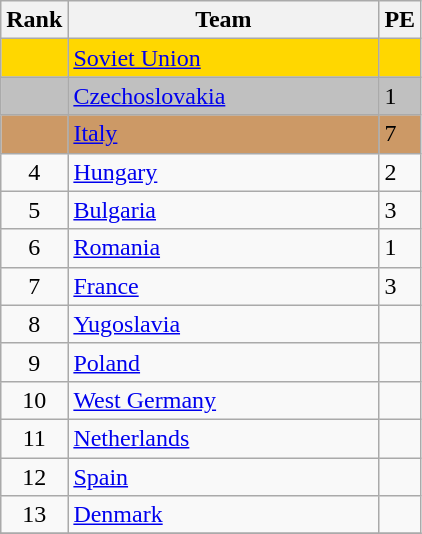<table class="wikitable">
<tr>
<th>Rank</th>
<th width=200>Team</th>
<th width=20>PE</th>
</tr>
<tr bgcolor=gold>
<td align=center></td>
<td> <a href='#'>Soviet Union</a></td>
<td></td>
</tr>
<tr bgcolor=silver>
<td align=center></td>
<td> <a href='#'>Czechoslovakia</a></td>
<td>1</td>
</tr>
<tr bgcolor=cc9966>
<td align=center></td>
<td> <a href='#'>Italy</a></td>
<td>7</td>
</tr>
<tr>
<td align=center>4</td>
<td> <a href='#'>Hungary</a></td>
<td>2</td>
</tr>
<tr>
<td align=center>5</td>
<td> <a href='#'>Bulgaria</a></td>
<td>3</td>
</tr>
<tr>
<td align=center>6</td>
<td> <a href='#'>Romania</a></td>
<td>1</td>
</tr>
<tr>
<td align=center>7</td>
<td> <a href='#'>France</a></td>
<td>3</td>
</tr>
<tr>
<td align=center>8</td>
<td> <a href='#'>Yugoslavia</a></td>
<td></td>
</tr>
<tr>
<td align=center>9</td>
<td> <a href='#'>Poland</a></td>
<td></td>
</tr>
<tr>
<td align=center>10</td>
<td> <a href='#'>West Germany</a></td>
<td></td>
</tr>
<tr>
<td align=center>11</td>
<td> <a href='#'>Netherlands</a></td>
<td></td>
</tr>
<tr>
<td align=center>12</td>
<td> <a href='#'>Spain</a></td>
<td></td>
</tr>
<tr>
<td align=center>13</td>
<td> <a href='#'>Denmark</a></td>
<td></td>
</tr>
<tr>
</tr>
</table>
